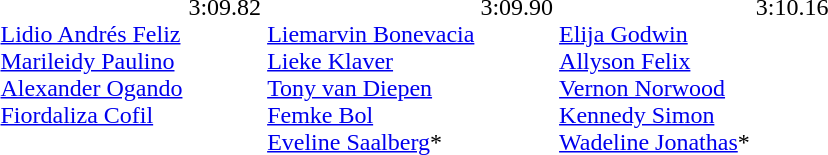<table>
<tr valign="top">
<td></td>
<td><br><a href='#'>Lidio Andrés Feliz</a><br><a href='#'>Marileidy Paulino</a><br><a href='#'>Alexander Ogando</a><br><a href='#'>Fiordaliza Cofil</a></td>
<td>3:09.82 </td>
<td><br><a href='#'>Liemarvin Bonevacia</a><br><a href='#'>Lieke Klaver</a><br><a href='#'>Tony van Diepen</a><br><a href='#'>Femke Bol</a><br><a href='#'>Eveline Saalberg</a>*</td>
<td>3:09.90 </td>
<td><br><a href='#'>Elija Godwin</a><br><a href='#'>Allyson Felix</a><br><a href='#'>Vernon Norwood</a><br><a href='#'>Kennedy Simon</a><br><a href='#'>Wadeline Jonathas</a>*</td>
<td>3:10.16 </td>
</tr>
</table>
